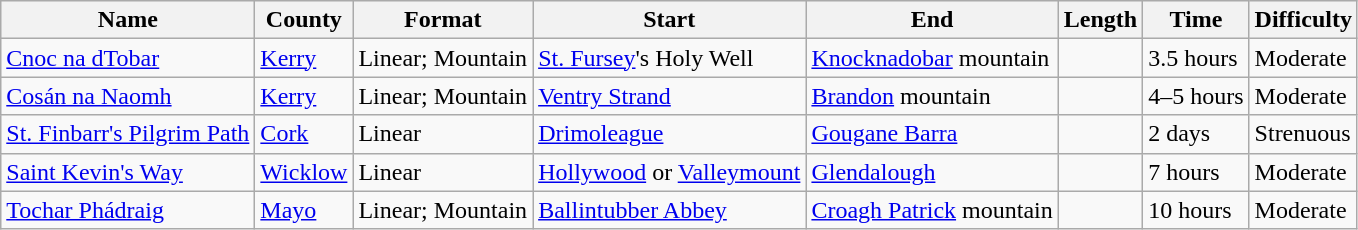<table class="wikitable sortable">
<tr style="background: #f2f2f2">
<th>Name</th>
<th>County</th>
<th>Format</th>
<th>Start</th>
<th>End</th>
<th>Length</th>
<th>Time</th>
<th>Difficulty</th>
</tr>
<tr style="background: #f9f9f9">
<td><a href='#'>Cnoc na dTobar</a></td>
<td><a href='#'>Kerry</a></td>
<td>Linear; Mountain</td>
<td><a href='#'>St. Fursey</a>'s Holy Well</td>
<td><a href='#'>Knocknadobar</a> mountain</td>
<td></td>
<td>3.5 hours</td>
<td>Moderate</td>
</tr>
<tr style="background: #f9f9f9">
<td><a href='#'>Cosán na Naomh</a></td>
<td><a href='#'>Kerry</a></td>
<td>Linear; Mountain</td>
<td><a href='#'>Ventry Strand</a></td>
<td><a href='#'>Brandon</a> mountain</td>
<td></td>
<td>4–5 hours</td>
<td>Moderate</td>
</tr>
<tr>
<td><a href='#'>St. Finbarr's Pilgrim Path</a></td>
<td><a href='#'>Cork</a></td>
<td>Linear</td>
<td><a href='#'>Drimoleague</a></td>
<td><a href='#'>Gougane Barra</a></td>
<td></td>
<td>2 days</td>
<td>Strenuous</td>
</tr>
<tr>
<td><a href='#'>Saint Kevin's Way</a></td>
<td><a href='#'>Wicklow</a></td>
<td>Linear</td>
<td><a href='#'>Hollywood</a> or <a href='#'>Valleymount</a></td>
<td><a href='#'>Glendalough</a></td>
<td></td>
<td>7 hours</td>
<td>Moderate</td>
</tr>
<tr>
<td><a href='#'>Tochar Phádraig</a></td>
<td><a href='#'>Mayo</a></td>
<td>Linear; Mountain</td>
<td><a href='#'>Ballintubber Abbey</a></td>
<td><a href='#'>Croagh Patrick</a> mountain</td>
<td></td>
<td>10 hours</td>
<td>Moderate</td>
</tr>
</table>
